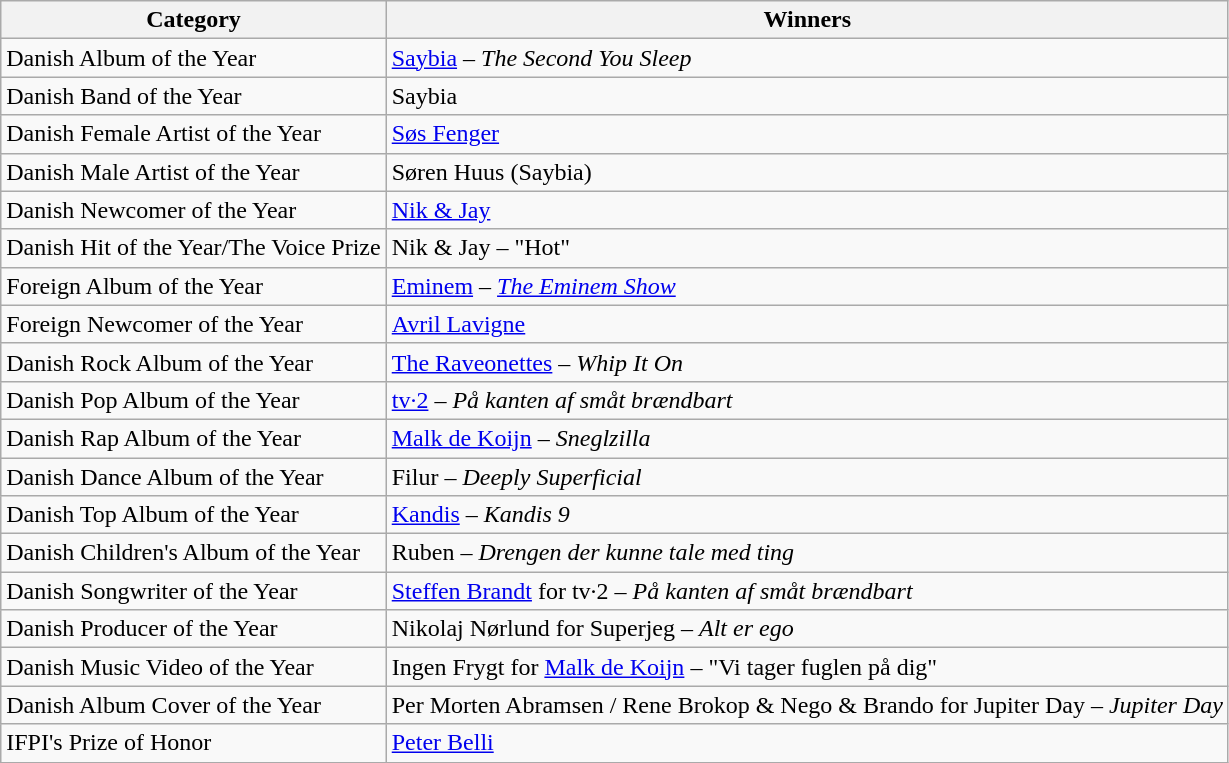<table class="wikitable">
<tr>
<th>Category</th>
<th>Winners</th>
</tr>
<tr>
<td>Danish Album of the Year</td>
<td><a href='#'>Saybia</a> – <em>The Second You Sleep</em></td>
</tr>
<tr>
<td>Danish Band of the Year</td>
<td>Saybia</td>
</tr>
<tr>
<td>Danish Female Artist of the Year</td>
<td><a href='#'>Søs Fenger</a></td>
</tr>
<tr>
<td>Danish Male Artist of the Year</td>
<td>Søren Huus (Saybia)</td>
</tr>
<tr>
<td>Danish Newcomer of the Year</td>
<td><a href='#'>Nik & Jay</a></td>
</tr>
<tr>
<td>Danish Hit of the Year/The Voice Prize</td>
<td>Nik & Jay – "Hot"</td>
</tr>
<tr>
<td>Foreign Album of the Year</td>
<td><a href='#'>Eminem</a> – <em><a href='#'>The Eminem Show</a></em></td>
</tr>
<tr>
<td>Foreign Newcomer of the Year</td>
<td><a href='#'>Avril Lavigne</a></td>
</tr>
<tr>
<td>Danish Rock Album of the Year</td>
<td><a href='#'>The Raveonettes</a> – <em>Whip It On</em></td>
</tr>
<tr>
<td>Danish Pop Album of the Year</td>
<td><a href='#'>tv·2</a> – <em>På kanten af småt brændbart</em></td>
</tr>
<tr>
<td>Danish Rap Album of the Year</td>
<td><a href='#'>Malk de Koijn</a> – <em>Sneglzilla</em></td>
</tr>
<tr>
<td>Danish Dance Album of the Year</td>
<td>Filur – <em>Deeply Superficial</em></td>
</tr>
<tr>
<td>Danish Top Album of the Year</td>
<td><a href='#'>Kandis</a> – <em>Kandis 9</em></td>
</tr>
<tr>
<td>Danish Children's Album of the Year</td>
<td>Ruben – <em>Drengen der kunne tale med ting</em></td>
</tr>
<tr>
<td>Danish Songwriter of the Year</td>
<td><a href='#'>Steffen Brandt</a> for tv·2 – <em>På kanten af småt brændbart</em></td>
</tr>
<tr>
<td>Danish Producer of the Year</td>
<td>Nikolaj Nørlund for Superjeg – <em>Alt er ego</em></td>
</tr>
<tr>
<td>Danish Music Video of the Year</td>
<td>Ingen Frygt for <a href='#'>Malk de Koijn</a> – "Vi tager fuglen på dig"</td>
</tr>
<tr>
<td>Danish Album Cover of the Year</td>
<td>Per Morten Abramsen / Rene Brokop & Nego & Brando for Jupiter Day – <em>Jupiter Day</em></td>
</tr>
<tr>
<td>IFPI's Prize of Honor</td>
<td><a href='#'>Peter Belli</a></td>
</tr>
</table>
